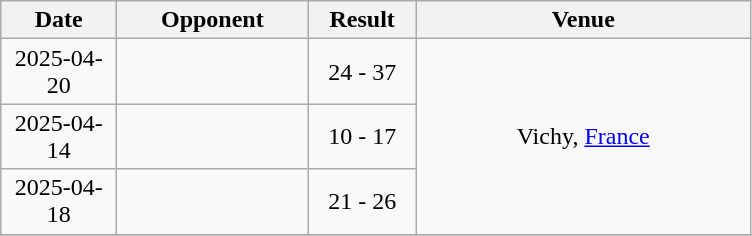<table class="wikitable sortable" style="text-align:center">
<tr>
<th width=70>Date</th>
<th width=120>Opponent</th>
<th width=65>Result</th>
<th width=215>Venue</th>
</tr>
<tr>
<td>2025-04-20</td>
<td style="text-align:left"></td>
<td>24 - 37</td>
<td style="text-align:center" rowspan=3>Vichy, <a href='#'>France</a></td>
</tr>
<tr>
<td>2025-04-14</td>
<td style="text-align:left"></td>
<td>10 - 17</td>
</tr>
<tr>
<td>2025-04-18</td>
<td style="text-align:left"></td>
<td>21 - 26</td>
</tr>
<tr>
</tr>
</table>
